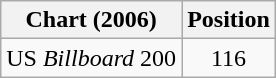<table class="wikitable plainrowheaders">
<tr>
<th scope="col">Chart (2006)</th>
<th scope="col">Position</th>
</tr>
<tr>
<td>US <em>Billboard</em> 200</td>
<td align="center">116</td>
</tr>
</table>
